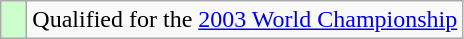<table class="wikitable">
<tr>
<td width=10px bgcolor=#ccffcc></td>
<td>Qualified for the <a href='#'>2003 World Championship</a></td>
</tr>
</table>
